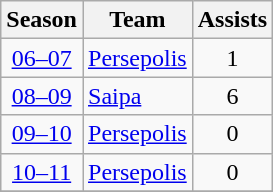<table class="wikitable" style="text-align: center;">
<tr>
<th>Season</th>
<th>Team</th>
<th>Assists</th>
</tr>
<tr>
<td><a href='#'>06–07</a></td>
<td align="left"><a href='#'>Persepolis</a></td>
<td>1</td>
</tr>
<tr>
<td><a href='#'>08–09</a></td>
<td align="left"><a href='#'>Saipa</a></td>
<td>6</td>
</tr>
<tr>
<td><a href='#'>09–10</a></td>
<td align="left"><a href='#'>Persepolis</a></td>
<td>0</td>
</tr>
<tr>
<td><a href='#'>10–11</a></td>
<td align="left"><a href='#'>Persepolis</a></td>
<td>0</td>
</tr>
<tr>
</tr>
</table>
